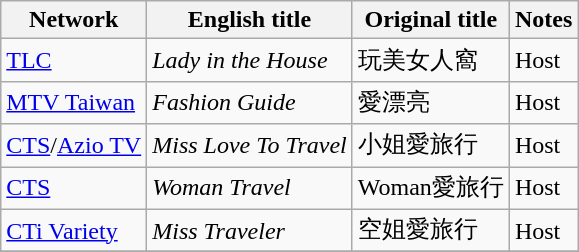<table class="wikitable sortable">
<tr>
<th>Network</th>
<th>English title</th>
<th>Original title</th>
<th class="unsortable">Notes</th>
</tr>
<tr>
<td><a href='#'>TLC</a></td>
<td><em>Lady in the House</em></td>
<td>玩美女人窩</td>
<td>Host</td>
</tr>
<tr>
<td><a href='#'>MTV Taiwan</a></td>
<td><em>Fashion Guide</em></td>
<td>愛漂亮</td>
<td>Host</td>
</tr>
<tr>
<td><a href='#'>CTS</a>/<a href='#'>Azio TV</a></td>
<td><em>Miss Love To Travel</em></td>
<td>小姐愛旅行</td>
<td>Host</td>
</tr>
<tr>
<td><a href='#'>CTS</a></td>
<td><em>Woman Travel</em></td>
<td>Woman愛旅行</td>
<td>Host</td>
</tr>
<tr>
<td><a href='#'>CTi Variety</a></td>
<td><em>Miss Traveler</em></td>
<td>空姐愛旅行</td>
<td>Host</td>
</tr>
<tr>
</tr>
</table>
